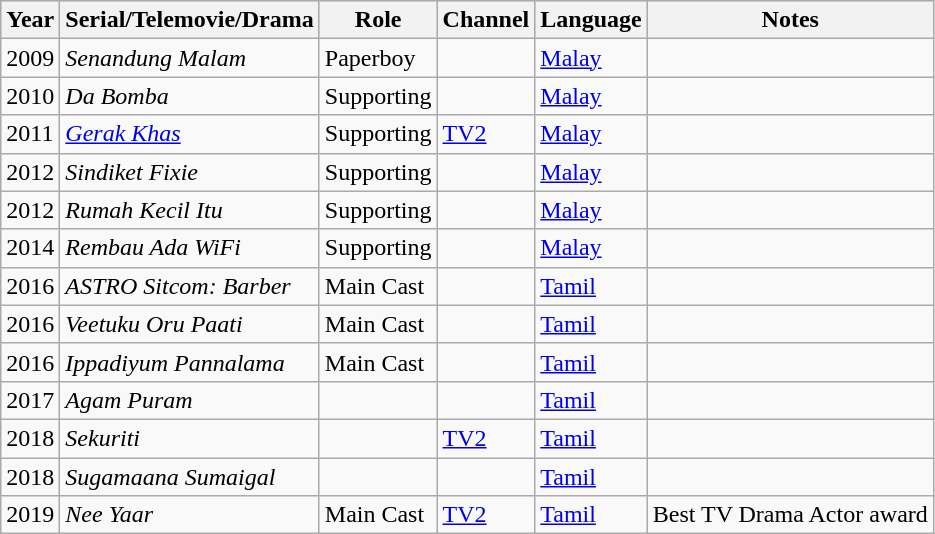<table class="wikitable">
<tr style="background:#ccc; text-align:center;">
<th>Year</th>
<th>Serial/Telemovie/Drama</th>
<th>Role</th>
<th>Channel</th>
<th>Language</th>
<th>Notes</th>
</tr>
<tr>
<td>2009</td>
<td><em>Senandung Malam</em></td>
<td>Paperboy</td>
<td></td>
<td><a href='#'>Malay</a></td>
<td></td>
</tr>
<tr>
<td>2010</td>
<td><em>Da Bomba</em></td>
<td>Supporting</td>
<td></td>
<td><a href='#'>Malay</a></td>
<td></td>
</tr>
<tr>
<td>2011</td>
<td><em><a href='#'>Gerak Khas</a></em></td>
<td>Supporting</td>
<td><a href='#'>TV2</a></td>
<td><a href='#'>Malay</a></td>
<td></td>
</tr>
<tr>
<td>2012</td>
<td><em>Sindiket Fixie</em></td>
<td>Supporting</td>
<td></td>
<td><a href='#'>Malay</a></td>
<td></td>
</tr>
<tr>
<td>2012</td>
<td><em>Rumah Kecil Itu</em></td>
<td>Supporting</td>
<td></td>
<td><a href='#'>Malay</a></td>
<td></td>
</tr>
<tr>
<td>2014</td>
<td><em>Rembau Ada WiFi</em></td>
<td>Supporting</td>
<td></td>
<td><a href='#'>Malay</a></td>
<td></td>
</tr>
<tr>
<td>2016</td>
<td><em>ASTRO Sitcom: Barber</em></td>
<td>Main Cast</td>
<td></td>
<td><a href='#'>Tamil</a></td>
<td></td>
</tr>
<tr>
<td>2016</td>
<td><em>Veetuku Oru Paati</em></td>
<td>Main Cast</td>
<td></td>
<td><a href='#'>Tamil</a></td>
<td></td>
</tr>
<tr>
<td>2016</td>
<td><em>Ippadiyum Pannalama</em></td>
<td>Main Cast</td>
<td></td>
<td><a href='#'>Tamil</a></td>
<td></td>
</tr>
<tr>
<td>2017</td>
<td><em>Agam Puram</em></td>
<td></td>
<td></td>
<td><a href='#'>Tamil</a></td>
<td></td>
</tr>
<tr>
<td>2018</td>
<td><em>Sekuriti</em></td>
<td></td>
<td><a href='#'>TV2</a></td>
<td><a href='#'>Tamil</a></td>
<td></td>
</tr>
<tr>
<td>2018</td>
<td><em>Sugamaana Sumaigal</em></td>
<td></td>
<td></td>
<td><a href='#'>Tamil</a></td>
<td></td>
</tr>
<tr>
<td>2019</td>
<td><em>Nee Yaar</em></td>
<td>Main Cast</td>
<td><a href='#'>TV2</a></td>
<td><a href='#'>Tamil</a></td>
<td>Best TV Drama Actor award</td>
</tr>
</table>
